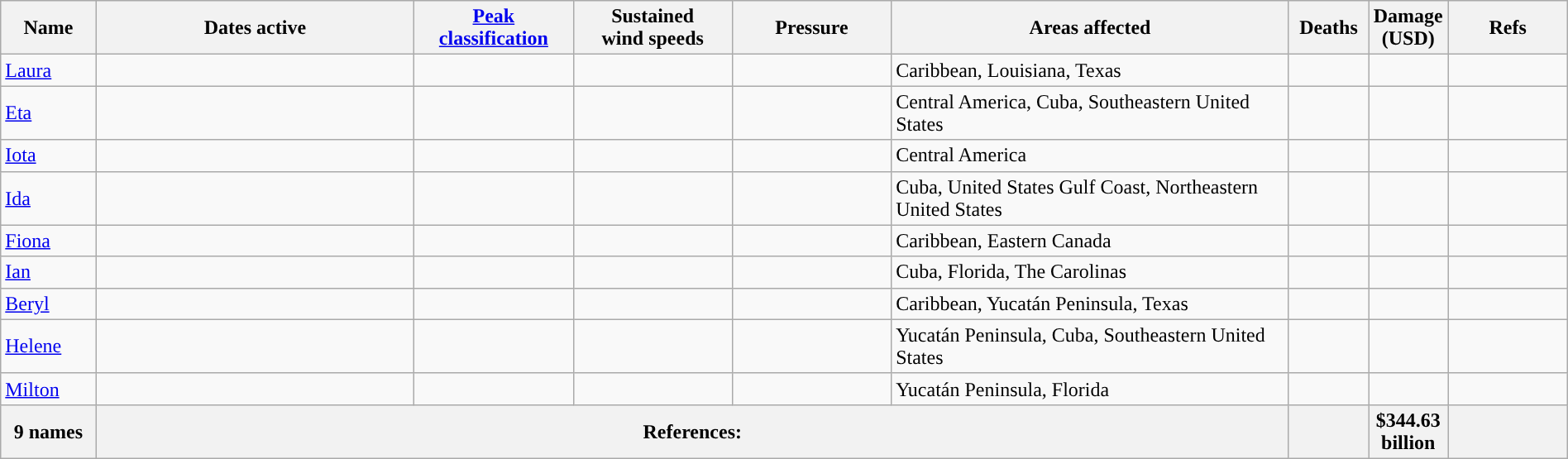<table class="wikitable sortable" width="100%">
<tr>
<th scope="col" width="6%">Name</th>
<th scope="col" width="20%">Dates active</th>
<th scope="col" width="10%"><a href='#'>Peak classification</a></th>
<th scope="col" width="10%">Sustained<br>wind speeds</th>
<th scope="col" width="10%">Pressure</th>
<th scope="col" width="25%" class="unsortable">Areas affected</th>
<th scope="col" width="5%">Deaths</th>
<th scope="col" width="5%">Damage<br>(USD)</th>
<th scope="col" width="7.5%" class="unsortable">Refs</th>
</tr>
<tr>
<td><a href='#'>Laura</a></td>
<td></td>
<td></td>
<td></td>
<td></td>
<td>Caribbean, Louisiana, Texas</td>
<td></td>
<td></td>
<td></td>
</tr>
<tr>
<td><a href='#'>Eta</a></td>
<td></td>
<td></td>
<td></td>
<td></td>
<td>Central America, Cuba, Southeastern United States</td>
<td></td>
<td></td>
<td></td>
</tr>
<tr>
<td><a href='#'>Iota</a></td>
<td></td>
<td></td>
<td></td>
<td></td>
<td>Central America</td>
<td></td>
<td></td>
<td></td>
</tr>
<tr>
<td><a href='#'>Ida</a></td>
<td></td>
<td></td>
<td></td>
<td></td>
<td>Cuba, United States Gulf Coast, Northeastern United States</td>
<td></td>
<td></td>
<td></td>
</tr>
<tr>
<td><a href='#'>Fiona</a></td>
<td></td>
<td></td>
<td></td>
<td></td>
<td>Caribbean, Eastern Canada</td>
<td></td>
<td></td>
<td></td>
</tr>
<tr>
<td><a href='#'>Ian</a></td>
<td></td>
<td></td>
<td></td>
<td></td>
<td>Cuba, Florida, The Carolinas</td>
<td></td>
<td></td>
<td></td>
</tr>
<tr>
<td><a href='#'>Beryl</a></td>
<td></td>
<td></td>
<td></td>
<td></td>
<td>Caribbean, Yucatán Peninsula, Texas</td>
<td></td>
<td></td>
<td></td>
</tr>
<tr>
<td><a href='#'>Helene</a></td>
<td></td>
<td></td>
<td></td>
<td></td>
<td>Yucatán Peninsula, Cuba, Southeastern United States</td>
<td></td>
<td></td>
<td></td>
</tr>
<tr>
<td><a href='#'>Milton</a></td>
<td></td>
<td></td>
<td></td>
<td></td>
<td>Yucatán Peninsula, Florida</td>
<td></td>
<td></td>
<td></td>
</tr>
<tr class="sortbottom">
<th>9 names</th>
<th colspan="5">References:</th>
<th><br></th>
<th>$344.63 billion</th>
<th></th>
</tr>
</table>
